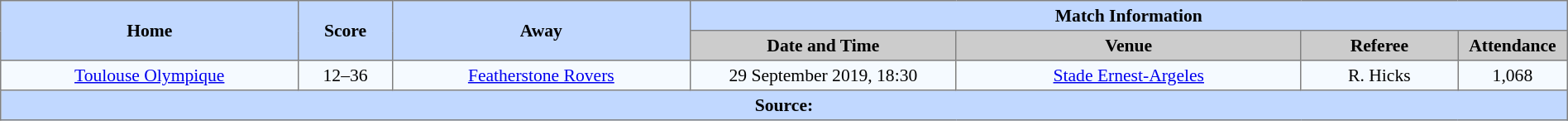<table border=1 style="border-collapse:collapse; font-size:90%; text-align:center;" cellpadding=3 cellspacing=0 width=100%>
<tr bgcolor="#c1d8ff">
<th rowspan="2" width="19%">Home</th>
<th rowspan="2" width="6%">Score</th>
<th rowspan="2" width="19%">Away</th>
<th colspan="4">Match Information</th>
</tr>
<tr bgcolor="#cccccc">
<th width="17%">Date and Time</th>
<th width="22%">Venue</th>
<th width="10%">Referee</th>
<th width="7%">Attendance</th>
</tr>
<tr bgcolor="#f5faff">
<td> <a href='#'>Toulouse Olympique</a></td>
<td>12–36</td>
<td> <a href='#'>Featherstone Rovers</a></td>
<td>29 September 2019, 18:30</td>
<td><a href='#'>Stade Ernest-Argeles</a></td>
<td>R. Hicks</td>
<td>1,068</td>
</tr>
<tr bgcolor="#c1d8ff">
<th colspan="7">Source:</th>
</tr>
</table>
